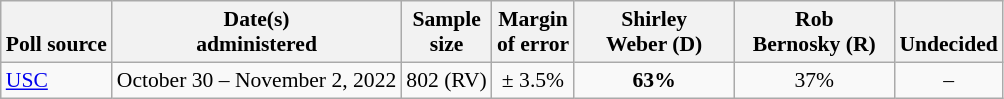<table class="wikitable" style="font-size:90%;text-align:center;">
<tr valign=bottom>
<th>Poll source</th>
<th>Date(s)<br>administered</th>
<th>Sample<br>size</th>
<th>Margin<br>of error</th>
<th style="width:100px;">Shirley<br>Weber (D)</th>
<th style="width:100px;">Rob<br>Bernosky (R)</th>
<th>Undecided</th>
</tr>
<tr>
<td style="text-align:left;"><a href='#'>USC</a></td>
<td>October 30 – November 2, 2022</td>
<td>802 (RV)</td>
<td>± 3.5%</td>
<td><strong>63%</strong></td>
<td>37%</td>
<td>–</td>
</tr>
</table>
